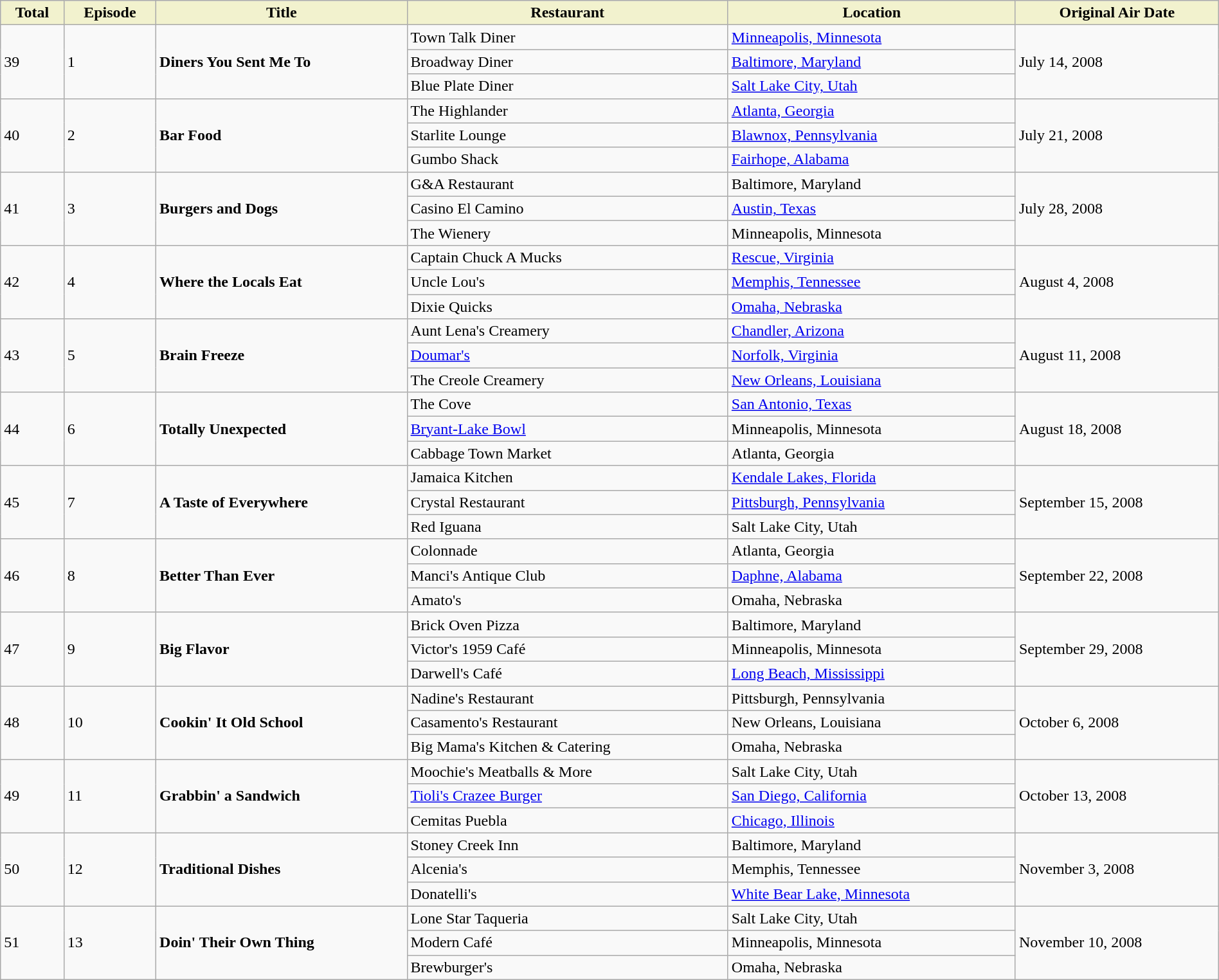<table class="wikitable" style="width: 100%;">
<tr>
<th # style="background:#F2F2CE;">Total</th>
<th # style="background:#F2F2CE;">Episode</th>
<th # style="background:#F2F2CE;">Title</th>
<th # style="background:#F2F2CE;">Restaurant</th>
<th # style="background:#F2F2CE;">Location</th>
<th # style="background:#F2F2CE;">Original Air Date</th>
</tr>
<tr>
<td rowspan="3">39</td>
<td rowspan="3">1</td>
<td rowspan="3"><strong>Diners You Sent Me To</strong></td>
<td>Town Talk Diner</td>
<td><a href='#'>Minneapolis, Minnesota</a></td>
<td rowspan="3">July 14, 2008</td>
</tr>
<tr>
<td>Broadway Diner</td>
<td><a href='#'>Baltimore, Maryland</a></td>
</tr>
<tr>
<td>Blue Plate Diner</td>
<td><a href='#'>Salt Lake City, Utah</a></td>
</tr>
<tr>
<td rowspan="3">40</td>
<td rowspan="3">2</td>
<td rowspan="3"><strong>Bar Food</strong></td>
<td>The Highlander</td>
<td><a href='#'>Atlanta, Georgia</a></td>
<td rowspan="3">July 21, 2008</td>
</tr>
<tr>
<td>Starlite Lounge</td>
<td><a href='#'>Blawnox, Pennsylvania</a></td>
</tr>
<tr>
<td>Gumbo Shack</td>
<td><a href='#'>Fairhope, Alabama</a></td>
</tr>
<tr>
<td rowspan="3">41</td>
<td rowspan="3">3</td>
<td rowspan="3"><strong>Burgers and Dogs</strong></td>
<td>G&A Restaurant</td>
<td>Baltimore, Maryland</td>
<td rowspan="3">July 28, 2008</td>
</tr>
<tr>
<td>Casino El Camino</td>
<td><a href='#'>Austin, Texas</a></td>
</tr>
<tr>
<td>The Wienery</td>
<td>Minneapolis, Minnesota</td>
</tr>
<tr>
<td rowspan="3">42</td>
<td rowspan="3">4</td>
<td rowspan="3"><strong>Where the Locals Eat</strong></td>
<td>Captain Chuck A Mucks</td>
<td><a href='#'>Rescue, Virginia</a></td>
<td rowspan="3">August 4, 2008</td>
</tr>
<tr>
<td>Uncle Lou's</td>
<td><a href='#'>Memphis, Tennessee</a></td>
</tr>
<tr>
<td>Dixie Quicks</td>
<td><a href='#'>Omaha, Nebraska</a></td>
</tr>
<tr>
<td rowspan="3">43</td>
<td rowspan="3">5</td>
<td rowspan="3"><strong>Brain Freeze</strong></td>
<td>Aunt Lena's Creamery</td>
<td><a href='#'>Chandler, Arizona</a></td>
<td rowspan="3">August 11, 2008</td>
</tr>
<tr>
<td><a href='#'>Doumar's</a></td>
<td><a href='#'>Norfolk, Virginia</a></td>
</tr>
<tr>
<td>The Creole Creamery</td>
<td><a href='#'>New Orleans, Louisiana</a></td>
</tr>
<tr>
<td rowspan="3">44</td>
<td rowspan="3">6</td>
<td rowspan="3"><strong>Totally Unexpected</strong></td>
<td>The Cove</td>
<td><a href='#'>San Antonio, Texas</a></td>
<td rowspan="3">August 18, 2008</td>
</tr>
<tr>
<td><a href='#'>Bryant-Lake Bowl</a></td>
<td>Minneapolis, Minnesota</td>
</tr>
<tr>
<td>Cabbage Town Market</td>
<td>Atlanta, Georgia</td>
</tr>
<tr>
<td rowspan="3">45</td>
<td rowspan="3">7</td>
<td rowspan="3"><strong>A Taste of Everywhere</strong></td>
<td>Jamaica Kitchen</td>
<td><a href='#'>Kendale Lakes, Florida</a></td>
<td rowspan="3">September 15, 2008</td>
</tr>
<tr>
<td>Crystal Restaurant</td>
<td><a href='#'>Pittsburgh, Pennsylvania</a></td>
</tr>
<tr>
<td>Red Iguana</td>
<td>Salt Lake City, Utah</td>
</tr>
<tr>
<td rowspan="3">46</td>
<td rowspan="3">8</td>
<td rowspan="3"><strong>Better Than Ever</strong></td>
<td>Colonnade</td>
<td>Atlanta, Georgia</td>
<td rowspan="3">September 22, 2008</td>
</tr>
<tr>
<td>Manci's Antique Club</td>
<td><a href='#'>Daphne, Alabama</a></td>
</tr>
<tr>
<td>Amato's</td>
<td>Omaha, Nebraska</td>
</tr>
<tr>
<td rowspan="3">47</td>
<td rowspan="3">9</td>
<td rowspan="3"><strong>Big Flavor</strong></td>
<td>Brick Oven Pizza</td>
<td>Baltimore, Maryland</td>
<td rowspan="3">September 29, 2008</td>
</tr>
<tr>
<td>Victor's 1959 Café</td>
<td>Minneapolis, Minnesota</td>
</tr>
<tr>
<td>Darwell's Café</td>
<td><a href='#'>Long Beach, Mississippi</a></td>
</tr>
<tr>
<td rowspan="3">48</td>
<td rowspan="3">10</td>
<td rowspan="3"><strong>Cookin' It Old School</strong></td>
<td>Nadine's Restaurant</td>
<td>Pittsburgh, Pennsylvania</td>
<td rowspan="3">October 6, 2008</td>
</tr>
<tr>
<td>Casamento's Restaurant</td>
<td>New Orleans, Louisiana</td>
</tr>
<tr>
<td>Big Mama's Kitchen & Catering</td>
<td>Omaha, Nebraska</td>
</tr>
<tr>
<td rowspan="3">49</td>
<td rowspan="3">11</td>
<td rowspan="3"><strong>Grabbin' a Sandwich</strong></td>
<td>Moochie's Meatballs & More</td>
<td>Salt Lake City, Utah</td>
<td rowspan="3">October 13, 2008</td>
</tr>
<tr>
<td><a href='#'>Tioli's Crazee Burger</a></td>
<td><a href='#'>San Diego, California</a></td>
</tr>
<tr>
<td>Cemitas Puebla</td>
<td><a href='#'>Chicago, Illinois</a></td>
</tr>
<tr>
<td rowspan="3">50</td>
<td rowspan="3">12</td>
<td rowspan="3"><strong>Traditional Dishes</strong></td>
<td>Stoney Creek Inn</td>
<td>Baltimore, Maryland</td>
<td rowspan="3">November 3, 2008</td>
</tr>
<tr>
<td>Alcenia's</td>
<td>Memphis, Tennessee</td>
</tr>
<tr>
<td>Donatelli's</td>
<td><a href='#'>White Bear Lake, Minnesota</a></td>
</tr>
<tr>
<td rowspan="3">51</td>
<td rowspan="3">13</td>
<td rowspan="3"><strong>Doin' Their Own Thing</strong></td>
<td>Lone Star Taqueria</td>
<td>Salt Lake City, Utah</td>
<td rowspan="3">November 10, 2008</td>
</tr>
<tr>
<td>Modern Café</td>
<td>Minneapolis, Minnesota</td>
</tr>
<tr>
<td>Brewburger's</td>
<td>Omaha, Nebraska</td>
</tr>
</table>
